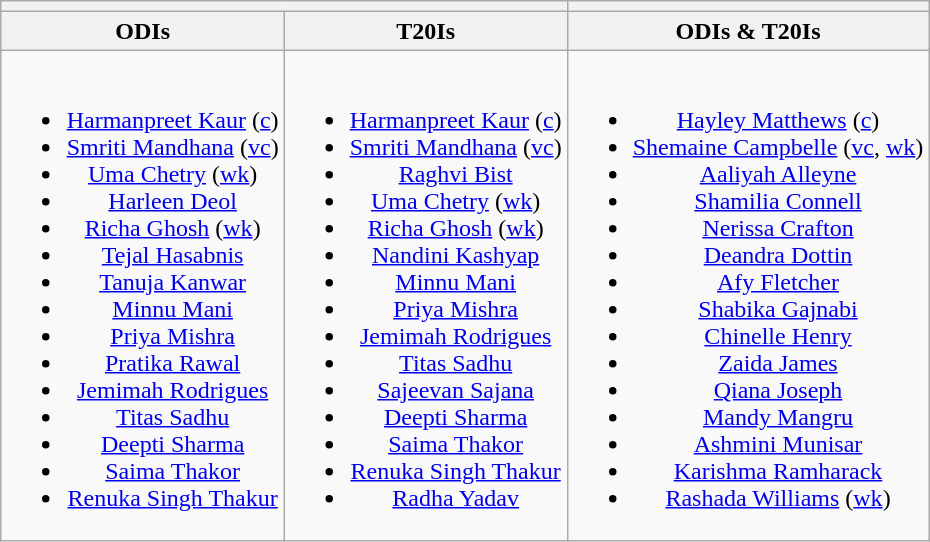<table class="wikitable" style="text-align:center;margin:auto">
<tr>
<th colspan="2"></th>
<th></th>
</tr>
<tr>
<th>ODIs</th>
<th>T20Is</th>
<th>ODIs & T20Is</th>
</tr>
<tr style="vertical-align:top">
<td><br><ul><li><a href='#'>Harmanpreet Kaur</a> (<a href='#'>c</a>)</li><li><a href='#'>Smriti Mandhana</a> (<a href='#'>vc</a>)</li><li><a href='#'>Uma Chetry</a> (<a href='#'>wk</a>)</li><li><a href='#'>Harleen Deol</a></li><li><a href='#'>Richa Ghosh</a> (<a href='#'>wk</a>)</li><li><a href='#'>Tejal Hasabnis</a></li><li><a href='#'>Tanuja Kanwar</a></li><li><a href='#'>Minnu Mani</a></li><li><a href='#'>Priya Mishra</a></li><li><a href='#'>Pratika Rawal</a></li><li><a href='#'>Jemimah Rodrigues</a></li><li><a href='#'>Titas Sadhu</a></li><li><a href='#'>Deepti Sharma</a></li><li><a href='#'>Saima Thakor</a></li><li><a href='#'>Renuka Singh Thakur</a></li></ul></td>
<td><br><ul><li><a href='#'>Harmanpreet Kaur</a> (<a href='#'>c</a>)</li><li><a href='#'>Smriti Mandhana</a> (<a href='#'>vc</a>)</li><li><a href='#'>Raghvi Bist</a></li><li><a href='#'>Uma Chetry</a> (<a href='#'>wk</a>)</li><li><a href='#'>Richa Ghosh</a> (<a href='#'>wk</a>)</li><li><a href='#'>Nandini Kashyap</a></li><li><a href='#'>Minnu Mani</a></li><li><a href='#'>Priya Mishra</a></li><li><a href='#'>Jemimah Rodrigues</a></li><li><a href='#'>Titas Sadhu</a></li><li><a href='#'>Sajeevan Sajana</a></li><li><a href='#'>Deepti Sharma</a></li><li><a href='#'>Saima Thakor</a></li><li><a href='#'>Renuka Singh Thakur</a></li><li><a href='#'>Radha Yadav</a></li></ul></td>
<td><br><ul><li><a href='#'>Hayley Matthews</a> (<a href='#'>c</a>)</li><li><a href='#'>Shemaine Campbelle</a> (<a href='#'>vc</a>, <a href='#'>wk</a>)</li><li><a href='#'>Aaliyah Alleyne</a></li><li><a href='#'>Shamilia Connell</a></li><li><a href='#'>Nerissa Crafton</a></li><li><a href='#'>Deandra Dottin</a></li><li><a href='#'>Afy Fletcher</a></li><li><a href='#'>Shabika Gajnabi</a></li><li><a href='#'>Chinelle Henry</a></li><li><a href='#'>Zaida James</a></li><li><a href='#'>Qiana Joseph</a></li><li><a href='#'>Mandy Mangru</a></li><li><a href='#'>Ashmini Munisar</a></li><li><a href='#'>Karishma Ramharack</a></li><li><a href='#'>Rashada Williams</a> (<a href='#'>wk</a>)</li></ul></td>
</tr>
</table>
